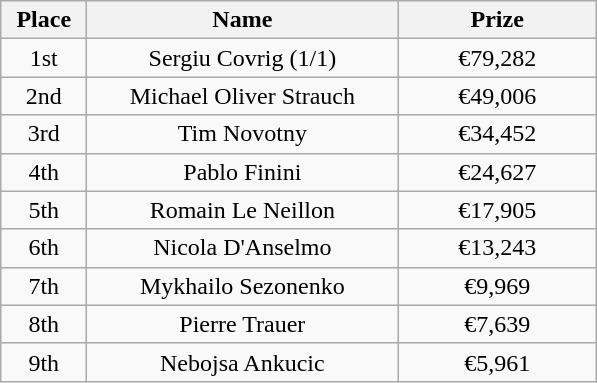<table class="wikitable">
<tr>
<th width="50">Place</th>
<th width="200">Name</th>
<th width="125">Prize</th>
</tr>
<tr>
<td align = "center">1st</td>
<td align = "center">Sergiu Covrig (1/1)</td>
<td align="center">€79,282</td>
</tr>
<tr>
<td align = "center">2nd</td>
<td align = "center">Michael Oliver Strauch</td>
<td align="center">€49,006</td>
</tr>
<tr>
<td align = "center">3rd</td>
<td align = "center">Tim Novotny</td>
<td align="center">€34,452</td>
</tr>
<tr>
<td align = "center">4th</td>
<td align = "center">Pablo Finini</td>
<td align="center">€24,627</td>
</tr>
<tr>
<td align = "center">5th</td>
<td align = "center">Romain Le Neillon</td>
<td align="center">€17,905</td>
</tr>
<tr>
<td align = "center">6th</td>
<td align = "center">Nicola D'Anselmo</td>
<td align="center">€13,243</td>
</tr>
<tr>
<td align = "center">7th</td>
<td align = "center">Mykhailo Sezonenko</td>
<td align="center">€9,969</td>
</tr>
<tr>
<td align = "center">8th</td>
<td align = "center">Pierre Trauer</td>
<td align="center">€7,639</td>
</tr>
<tr>
<td align = "center">9th</td>
<td align = "center">Nebojsa Ankucic</td>
<td align="center">€5,961</td>
</tr>
</table>
